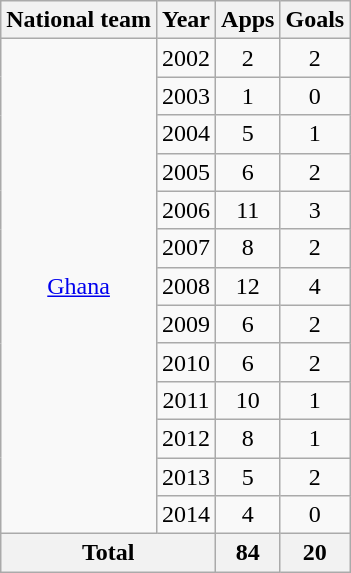<table class="wikitable" style="text-align:center">
<tr>
<th>National team</th>
<th>Year</th>
<th>Apps</th>
<th>Goals</th>
</tr>
<tr>
<td rowspan="13"><a href='#'>Ghana</a></td>
<td>2002</td>
<td>2</td>
<td>2</td>
</tr>
<tr>
<td>2003</td>
<td>1</td>
<td>0</td>
</tr>
<tr>
<td>2004</td>
<td>5</td>
<td>1</td>
</tr>
<tr>
<td>2005</td>
<td>6</td>
<td>2</td>
</tr>
<tr>
<td>2006</td>
<td>11</td>
<td>3</td>
</tr>
<tr>
<td>2007</td>
<td>8</td>
<td>2</td>
</tr>
<tr>
<td>2008</td>
<td>12</td>
<td>4</td>
</tr>
<tr>
<td>2009</td>
<td>6</td>
<td>2</td>
</tr>
<tr>
<td>2010</td>
<td>6</td>
<td>2</td>
</tr>
<tr>
<td>2011</td>
<td>10</td>
<td>1</td>
</tr>
<tr>
<td>2012</td>
<td>8</td>
<td>1</td>
</tr>
<tr>
<td>2013</td>
<td>5</td>
<td>2</td>
</tr>
<tr>
<td>2014</td>
<td>4</td>
<td>0</td>
</tr>
<tr>
<th colspan="2">Total</th>
<th>84</th>
<th>20</th>
</tr>
</table>
